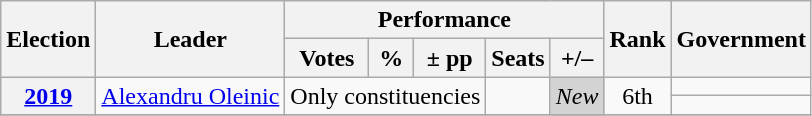<table class=wikitable style=text-align:center>
<tr>
<th rowspan="2"><strong>Election</strong></th>
<th rowspan="2">Leader</th>
<th colspan="5" scope="col">Performance</th>
<th rowspan="2">Rank</th>
<th rowspan="2">Government</th>
</tr>
<tr>
<th><strong>Votes</strong></th>
<th><strong>%</strong></th>
<th><strong>± pp</strong></th>
<th><strong>Seats</strong></th>
<th><strong>+/–</strong></th>
</tr>
<tr>
<th rowspan="2"><a href='#'>2019</a></th>
<td rowspan="2"><a href='#'>Alexandru Oleinic</a></td>
<td rowspan="2" colspan=3>Only constituencies</td>
<td rowspan="2"></td>
<td rowspan="2" bgcolor="lightgrey"><em>New</em></td>
<td rowspan="2">6th</td>
<td></td>
</tr>
<tr>
<td></td>
</tr>
<tr>
</tr>
</table>
